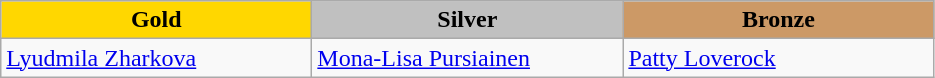<table class="wikitable" style="text-align:left">
<tr align="center">
<td width=200 bgcolor=gold><strong>Gold</strong></td>
<td width=200 bgcolor=silver><strong>Silver</strong></td>
<td width=200 bgcolor=CC9966><strong>Bronze</strong></td>
</tr>
<tr>
<td><a href='#'>Lyudmila Zharkova</a><br><em></em></td>
<td><a href='#'>Mona-Lisa Pursiainen</a><br><em></em></td>
<td><a href='#'>Patty Loverock</a><br><em></em></td>
</tr>
</table>
